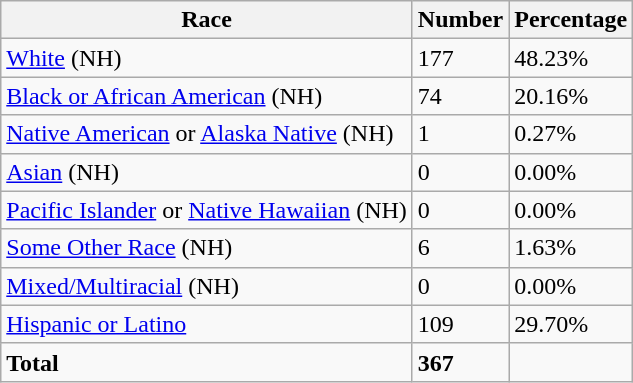<table class="wikitable">
<tr>
<th>Race</th>
<th>Number</th>
<th>Percentage</th>
</tr>
<tr>
<td><a href='#'>White</a> (NH)</td>
<td>177</td>
<td>48.23%</td>
</tr>
<tr>
<td><a href='#'>Black or African American</a> (NH)</td>
<td>74</td>
<td>20.16%</td>
</tr>
<tr>
<td><a href='#'>Native American</a> or <a href='#'>Alaska Native</a> (NH)</td>
<td>1</td>
<td>0.27%</td>
</tr>
<tr>
<td><a href='#'>Asian</a> (NH)</td>
<td>0</td>
<td>0.00%</td>
</tr>
<tr>
<td><a href='#'>Pacific Islander</a> or <a href='#'>Native Hawaiian</a> (NH)</td>
<td>0</td>
<td>0.00%</td>
</tr>
<tr>
<td><a href='#'>Some Other Race</a> (NH)</td>
<td>6</td>
<td>1.63%</td>
</tr>
<tr>
<td><a href='#'>Mixed/Multiracial</a> (NH)</td>
<td>0</td>
<td>0.00%</td>
</tr>
<tr>
<td><a href='#'>Hispanic or Latino</a></td>
<td>109</td>
<td>29.70%</td>
</tr>
<tr>
<td><strong>Total</strong></td>
<td><strong>367</strong></td>
</tr>
</table>
